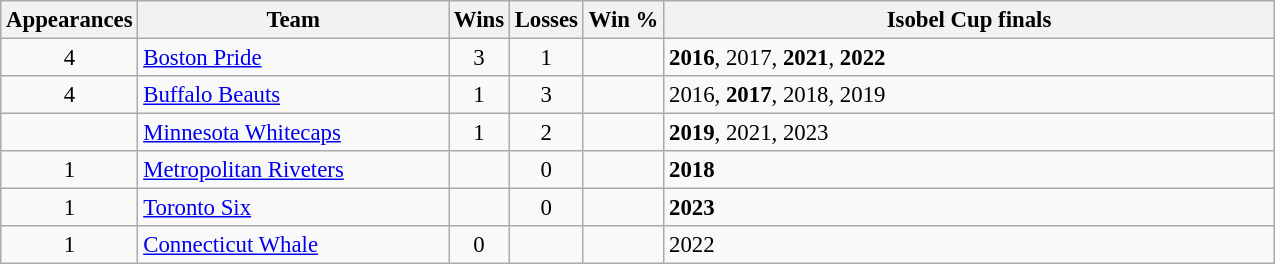<table class="wikitable sortable" style="font-size: 95%; text-align:center">
<tr>
<th>Appearances</th>
<th width="200">Team</th>
<th>Wins</th>
<th>Losses</th>
<th>Win %</th>
<th width="400" class="unsortable">Isobel Cup finals</th>
</tr>
<tr>
<td>4</td>
<td align="left"><a href='#'>Boston Pride</a></td>
<td>3</td>
<td>1</td>
<td></td>
<td align="left"><strong>2016</strong>, 2017, <strong>2021</strong>, <strong>2022</strong></td>
</tr>
<tr>
<td>4</td>
<td align="left"><a href='#'>Buffalo Beauts</a></td>
<td>1</td>
<td>3</td>
<td></td>
<td align="left">2016, <strong>2017</strong>, 2018, 2019</td>
</tr>
<tr>
<td></td>
<td align="left"><a href='#'>Minnesota Whitecaps</a></td>
<td>1</td>
<td>2</td>
<td></td>
<td align="left"><strong>2019</strong>, 2021, 2023</td>
</tr>
<tr>
<td>1</td>
<td align="left"><a href='#'>Metropolitan Riveters</a></td>
<td></td>
<td>0</td>
<td></td>
<td align="left"><strong>2018</strong></td>
</tr>
<tr>
<td>1</td>
<td align="left"><a href='#'>Toronto Six</a></td>
<td></td>
<td>0</td>
<td></td>
<td align="left"><strong>2023</strong></td>
</tr>
<tr>
<td>1</td>
<td align="left"><a href='#'>Connecticut Whale</a></td>
<td>0</td>
<td></td>
<td></td>
<td align="left">2022</td>
</tr>
</table>
